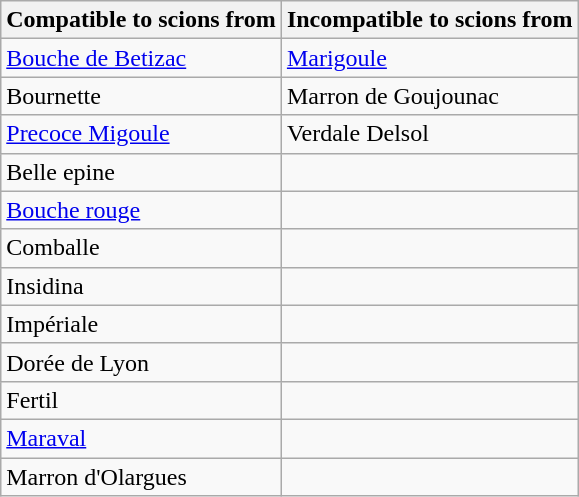<table class="wikitable">
<tr>
<th>Compatible to scions from</th>
<th>Incompatible to scions from</th>
</tr>
<tr>
<td><a href='#'>Bouche de Betizac</a></td>
<td><a href='#'>Marigoule</a></td>
</tr>
<tr>
<td>Bournette</td>
<td>Marron de Goujounac</td>
</tr>
<tr>
<td><a href='#'>Precoce Migoule</a></td>
<td>Verdale Delsol</td>
</tr>
<tr>
<td>Belle epine</td>
<td></td>
</tr>
<tr>
<td><a href='#'>Bouche rouge</a></td>
<td></td>
</tr>
<tr>
<td>Comballe</td>
<td></td>
</tr>
<tr>
<td>Insidina</td>
<td></td>
</tr>
<tr>
<td>Impériale</td>
<td></td>
</tr>
<tr>
<td>Dorée de Lyon</td>
<td></td>
</tr>
<tr>
<td>Fertil</td>
<td></td>
</tr>
<tr>
<td><a href='#'>Maraval</a></td>
<td></td>
</tr>
<tr>
<td>Marron d'Olargues</td>
<td></td>
</tr>
</table>
